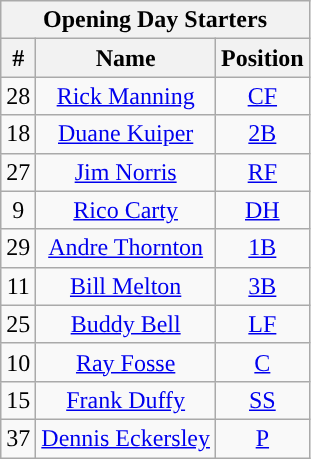<table class="wikitable" style="text-align:center">
<tr>
<th colspan="3">Opening Day Starters</th>
</tr>
<tr>
<th>#</th>
<th>Name</th>
<th>Position</th>
</tr>
<tr>
<td>28</td>
<td><a href='#'>Rick Manning</a></td>
<td><a href='#'>CF</a></td>
</tr>
<tr>
<td>18</td>
<td><a href='#'>Duane Kuiper</a></td>
<td><a href='#'>2B</a></td>
</tr>
<tr>
<td>27</td>
<td><a href='#'>Jim Norris</a></td>
<td><a href='#'>RF</a></td>
</tr>
<tr>
<td>9</td>
<td><a href='#'>Rico Carty</a></td>
<td><a href='#'>DH</a></td>
</tr>
<tr>
<td>29</td>
<td><a href='#'>Andre Thornton</a></td>
<td><a href='#'>1B</a></td>
</tr>
<tr>
<td>11</td>
<td><a href='#'>Bill Melton</a></td>
<td><a href='#'>3B</a></td>
</tr>
<tr>
<td>25</td>
<td><a href='#'>Buddy Bell</a></td>
<td><a href='#'>LF</a></td>
</tr>
<tr>
<td>10</td>
<td><a href='#'>Ray Fosse</a></td>
<td><a href='#'>C</a></td>
</tr>
<tr>
<td>15</td>
<td><a href='#'>Frank Duffy</a></td>
<td><a href='#'>SS</a></td>
</tr>
<tr>
<td>37</td>
<td><a href='#'>Dennis Eckersley</a></td>
<td><a href='#'>P</a></td>
</tr>
</table>
